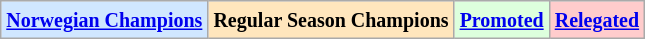<table class="wikitable">
<tr>
<td bgcolor="#D0E7FF"><small><strong><a href='#'>Norwegian Champions</a></strong></small></td>
<td bgcolor="#FFE6BD"><small><strong>Regular Season Champions</strong></small></td>
<td bgcolor="#ddffdd"><small><strong><a href='#'>Promoted</a></strong></small></td>
<td bgcolor="#FFCCCC"><small><strong><a href='#'>Relegated</a></strong></small></td>
</tr>
</table>
